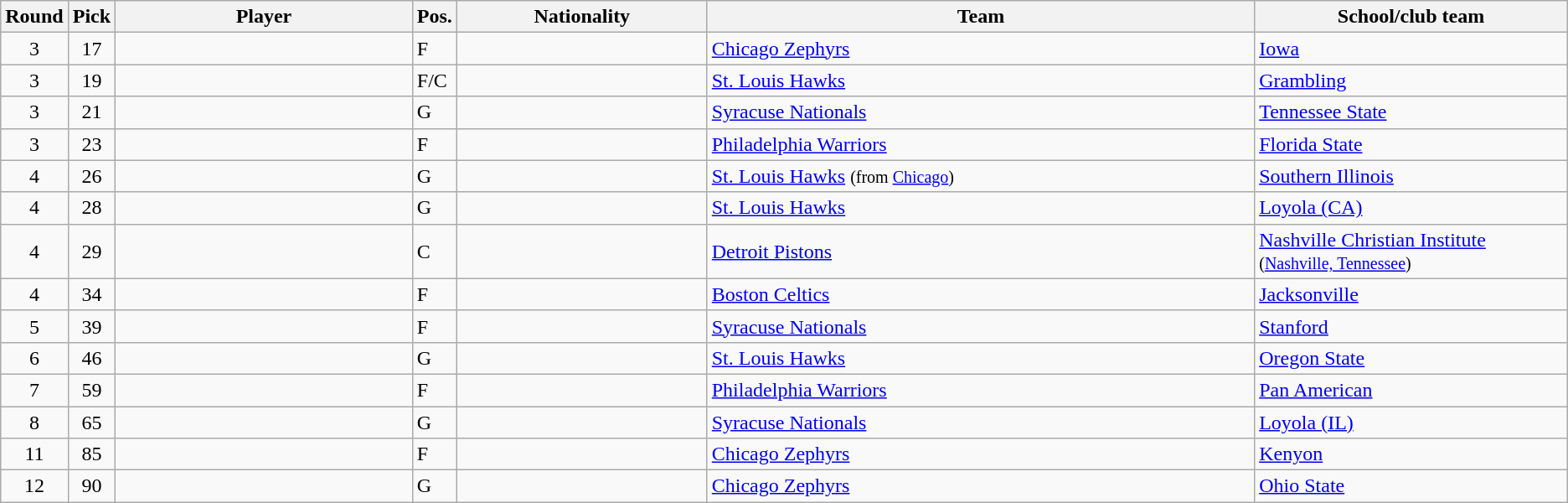<table class="wikitable sortable">
<tr>
<th width="1%">Round</th>
<th width="1%">Pick</th>
<th width="19%">Player</th>
<th width="1%">Pos.</th>
<th width="16%">Nationality</th>
<th width="35%">Team</th>
<th width="20%">School/club team</th>
</tr>
<tr>
<td align=center>3</td>
<td align=center>17</td>
<td></td>
<td>F</td>
<td></td>
<td><a href='#'>Chicago Zephyrs</a></td>
<td><a href='#'>Iowa</a></td>
</tr>
<tr>
<td align=center>3</td>
<td align=center>19</td>
<td></td>
<td>F/C</td>
<td></td>
<td><a href='#'>St. Louis Hawks</a></td>
<td><a href='#'>Grambling</a></td>
</tr>
<tr>
<td align=center>3</td>
<td align=center>21</td>
<td></td>
<td>G</td>
<td></td>
<td><a href='#'>Syracuse Nationals</a></td>
<td><a href='#'>Tennessee State</a></td>
</tr>
<tr>
<td align=center>3</td>
<td align=center>23</td>
<td></td>
<td>F</td>
<td></td>
<td><a href='#'>Philadelphia Warriors</a></td>
<td><a href='#'>Florida State</a></td>
</tr>
<tr>
<td align=center>4</td>
<td align=center>26</td>
<td></td>
<td>G</td>
<td></td>
<td><a href='#'>St. Louis Hawks</a> <small>(from <a href='#'>Chicago</a>)</small></td>
<td><a href='#'>Southern Illinois</a></td>
</tr>
<tr>
<td align=center>4</td>
<td align=center>28</td>
<td></td>
<td>G</td>
<td></td>
<td><a href='#'>St. Louis Hawks</a></td>
<td><a href='#'>Loyola (CA)</a></td>
</tr>
<tr>
<td align=center>4</td>
<td align=center>29</td>
<td></td>
<td>C</td>
<td></td>
<td><a href='#'>Detroit Pistons</a></td>
<td><a href='#'>Nashville Christian Institute</a> <small>(<a href='#'>Nashville, Tennessee</a>)</small></td>
</tr>
<tr>
<td align=center>4</td>
<td align=center>34</td>
<td></td>
<td>F</td>
<td></td>
<td><a href='#'>Boston Celtics</a></td>
<td><a href='#'>Jacksonville</a></td>
</tr>
<tr>
<td align=center>5</td>
<td align=center>39</td>
<td></td>
<td>F</td>
<td></td>
<td><a href='#'>Syracuse Nationals</a></td>
<td><a href='#'>Stanford</a></td>
</tr>
<tr>
<td align=center>6</td>
<td align=center>46</td>
<td></td>
<td>G</td>
<td></td>
<td><a href='#'>St. Louis Hawks</a></td>
<td><a href='#'>Oregon State</a></td>
</tr>
<tr>
<td align=center>7</td>
<td align=center>59</td>
<td></td>
<td>F</td>
<td></td>
<td><a href='#'>Philadelphia Warriors</a></td>
<td><a href='#'>Pan American</a></td>
</tr>
<tr>
<td align=center>8</td>
<td align=center>65</td>
<td></td>
<td>G</td>
<td></td>
<td><a href='#'>Syracuse Nationals</a></td>
<td><a href='#'>Loyola (IL)</a></td>
</tr>
<tr>
<td align=center>11</td>
<td align=center>85</td>
<td></td>
<td>F</td>
<td></td>
<td><a href='#'>Chicago Zephyrs</a></td>
<td><a href='#'>Kenyon</a></td>
</tr>
<tr>
<td align=center>12</td>
<td align=center>90</td>
<td></td>
<td>G</td>
<td></td>
<td><a href='#'>Chicago Zephyrs</a></td>
<td><a href='#'>Ohio State</a></td>
</tr>
</table>
